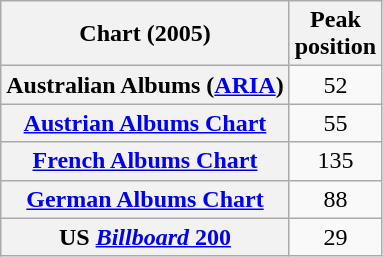<table class="wikitable sortable plainrowheaders">
<tr>
<th>Chart (2005)</th>
<th>Peak<br>position</th>
</tr>
<tr>
<th scope="row">Australian Albums (<a href='#'>ARIA</a>)</th>
<td align="center">52</td>
</tr>
<tr>
<th scope="row"><a href='#'>Austrian Albums Chart</a></th>
<td align="center">55</td>
</tr>
<tr>
<th scope="row"><a href='#'>French Albums Chart</a></th>
<td align="center">135</td>
</tr>
<tr>
<th scope="row"><a href='#'>German Albums Chart</a></th>
<td align="center">88</td>
</tr>
<tr>
<th scope="row">US <a href='#'><em>Billboard</em> 200</a></th>
<td align="center">29</td>
</tr>
</table>
